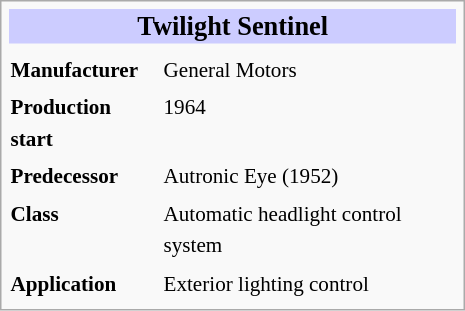<table class="infobox" style="width: 22em; text-align: left; font-size: 88%; line-height: 1.5em;">
<tr>
<th colspan="2" style="text-align: center; font-size: 125%; font-weight: bold; background-color: #ccf;">Twilight Sentinel</th>
</tr>
<tr>
<td colspan="2" style="text-align: center;"></td>
</tr>
<tr>
<th>Manufacturer</th>
<td>General Motors</td>
</tr>
<tr>
<th>Production start</th>
<td>1964</td>
</tr>
<tr>
<th>Predecessor</th>
<td>Autronic Eye (1952)</td>
</tr>
<tr>
<th>Class</th>
<td>Automatic headlight control system</td>
</tr>
<tr>
<th>Application</th>
<td>Exterior lighting control</td>
</tr>
</table>
